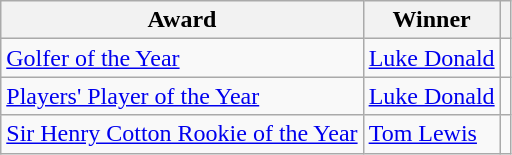<table class="wikitable">
<tr>
<th>Award</th>
<th>Winner</th>
<th></th>
</tr>
<tr>
<td><a href='#'>Golfer of the Year</a></td>
<td> <a href='#'>Luke Donald</a></td>
<td></td>
</tr>
<tr>
<td><a href='#'>Players' Player of the Year</a></td>
<td> <a href='#'>Luke Donald</a></td>
<td></td>
</tr>
<tr>
<td><a href='#'>Sir Henry Cotton Rookie of the Year</a></td>
<td> <a href='#'>Tom Lewis</a></td>
<td></td>
</tr>
</table>
